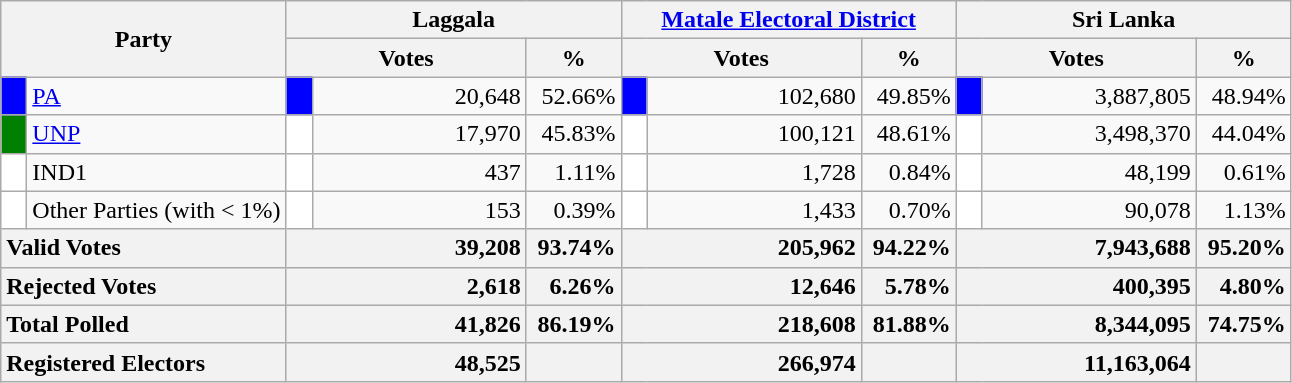<table class="wikitable">
<tr>
<th colspan="2" width="144px"rowspan="2">Party</th>
<th colspan="3" width="216px">Laggala</th>
<th colspan="3" width="216px"><a href='#'>Matale Electoral District</a></th>
<th colspan="3" width="216px">Sri Lanka</th>
</tr>
<tr>
<th colspan="2" width="144px">Votes</th>
<th>%</th>
<th colspan="2" width="144px">Votes</th>
<th>%</th>
<th colspan="2" width="144px">Votes</th>
<th>%</th>
</tr>
<tr>
<td style="background-color:blue;" width="10px"></td>
<td style="text-align:left;"><a href='#'>PA</a></td>
<td style="background-color:blue;" width="10px"></td>
<td style="text-align:right;">20,648</td>
<td style="text-align:right;">52.66%</td>
<td style="background-color:blue;" width="10px"></td>
<td style="text-align:right;">102,680</td>
<td style="text-align:right;">49.85%</td>
<td style="background-color:blue;" width="10px"></td>
<td style="text-align:right;">3,887,805</td>
<td style="text-align:right;">48.94%</td>
</tr>
<tr>
<td style="background-color:green;" width="10px"></td>
<td style="text-align:left;"><a href='#'>UNP</a></td>
<td style="background-color:white;" width="10px"></td>
<td style="text-align:right;">17,970</td>
<td style="text-align:right;">45.83%</td>
<td style="background-color:white;" width="10px"></td>
<td style="text-align:right;">100,121</td>
<td style="text-align:right;">48.61%</td>
<td style="background-color:white;" width="10px"></td>
<td style="text-align:right;">3,498,370</td>
<td style="text-align:right;">44.04%</td>
</tr>
<tr>
<td style="background-color:white;" width="10px"></td>
<td style="text-align:left;">IND1</td>
<td style="background-color:white;" width="10px"></td>
<td style="text-align:right;">437</td>
<td style="text-align:right;">1.11%</td>
<td style="background-color:white;" width="10px"></td>
<td style="text-align:right;">1,728</td>
<td style="text-align:right;">0.84%</td>
<td style="background-color:white;" width="10px"></td>
<td style="text-align:right;">48,199</td>
<td style="text-align:right;">0.61%</td>
</tr>
<tr>
<td style="background-color:white;" width="10px"></td>
<td style="text-align:left;">Other Parties (with < 1%)</td>
<td style="background-color:white;" width="10px"></td>
<td style="text-align:right;">153</td>
<td style="text-align:right;">0.39%</td>
<td style="background-color:white;" width="10px"></td>
<td style="text-align:right;">1,433</td>
<td style="text-align:right;">0.70%</td>
<td style="background-color:white;" width="10px"></td>
<td style="text-align:right;">90,078</td>
<td style="text-align:right;">1.13%</td>
</tr>
<tr>
<th colspan="2" width="144px"style="text-align:left;">Valid Votes</th>
<th style="text-align:right;"colspan="2" width="144px">39,208</th>
<th style="text-align:right;">93.74%</th>
<th style="text-align:right;"colspan="2" width="144px">205,962</th>
<th style="text-align:right;">94.22%</th>
<th style="text-align:right;"colspan="2" width="144px">7,943,688</th>
<th style="text-align:right;">95.20%</th>
</tr>
<tr>
<th colspan="2" width="144px"style="text-align:left;">Rejected Votes</th>
<th style="text-align:right;"colspan="2" width="144px">2,618</th>
<th style="text-align:right;">6.26%</th>
<th style="text-align:right;"colspan="2" width="144px">12,646</th>
<th style="text-align:right;">5.78%</th>
<th style="text-align:right;"colspan="2" width="144px">400,395</th>
<th style="text-align:right;">4.80%</th>
</tr>
<tr>
<th colspan="2" width="144px"style="text-align:left;">Total Polled</th>
<th style="text-align:right;"colspan="2" width="144px">41,826</th>
<th style="text-align:right;">86.19%</th>
<th style="text-align:right;"colspan="2" width="144px">218,608</th>
<th style="text-align:right;">81.88%</th>
<th style="text-align:right;"colspan="2" width="144px">8,344,095</th>
<th style="text-align:right;">74.75%</th>
</tr>
<tr>
<th colspan="2" width="144px"style="text-align:left;">Registered Electors</th>
<th style="text-align:right;"colspan="2" width="144px">48,525</th>
<th></th>
<th style="text-align:right;"colspan="2" width="144px">266,974</th>
<th></th>
<th style="text-align:right;"colspan="2" width="144px">11,163,064</th>
<th></th>
</tr>
</table>
